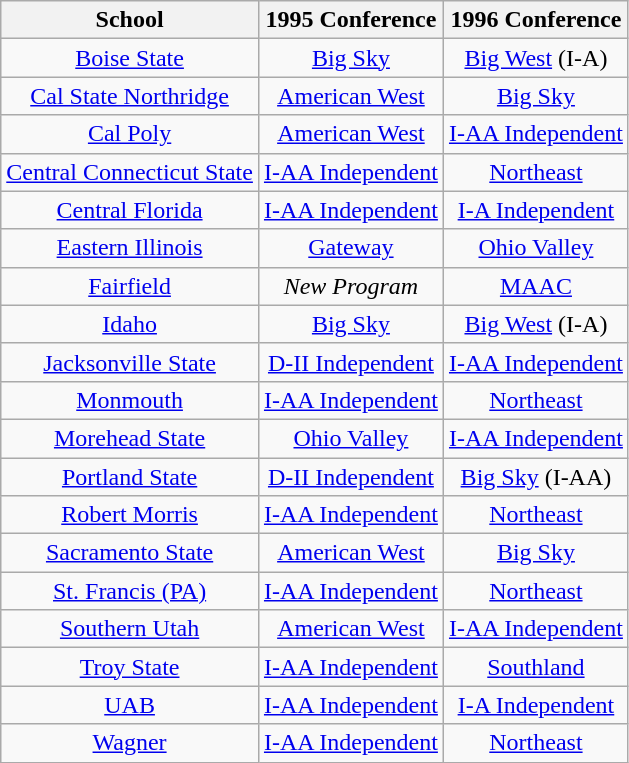<table class="wikitable sortable">
<tr>
<th>School</th>
<th>1995 Conference</th>
<th>1996 Conference</th>
</tr>
<tr style="text-align:center;">
<td><a href='#'>Boise State</a></td>
<td><a href='#'>Big Sky</a></td>
<td><a href='#'>Big West</a> (I-A)</td>
</tr>
<tr style="text-align:center;">
<td><a href='#'>Cal State Northridge</a></td>
<td><a href='#'>American West</a></td>
<td><a href='#'>Big Sky</a></td>
</tr>
<tr style="text-align:center;">
<td><a href='#'>Cal Poly</a></td>
<td><a href='#'>American West</a></td>
<td><a href='#'>I-AA Independent</a></td>
</tr>
<tr style="text-align:center;">
<td><a href='#'>Central Connecticut State</a></td>
<td><a href='#'>I-AA Independent</a></td>
<td><a href='#'>Northeast</a></td>
</tr>
<tr style="text-align:center;">
<td><a href='#'>Central Florida</a></td>
<td><a href='#'>I-AA Independent</a></td>
<td><a href='#'>I-A Independent</a></td>
</tr>
<tr style="text-align:center;">
<td><a href='#'>Eastern Illinois</a></td>
<td><a href='#'>Gateway</a></td>
<td><a href='#'>Ohio Valley</a></td>
</tr>
<tr style="text-align:center;">
<td><a href='#'>Fairfield</a></td>
<td><em>New Program</em></td>
<td><a href='#'>MAAC</a></td>
</tr>
<tr style="text-align:center;">
<td><a href='#'>Idaho</a></td>
<td><a href='#'>Big Sky</a></td>
<td><a href='#'>Big West</a> (I-A)</td>
</tr>
<tr style="text-align:center;">
<td><a href='#'>Jacksonville State</a></td>
<td><a href='#'>D-II Independent</a></td>
<td><a href='#'>I-AA Independent</a></td>
</tr>
<tr style="text-align:center;">
<td><a href='#'>Monmouth</a></td>
<td><a href='#'>I-AA Independent</a></td>
<td><a href='#'>Northeast</a></td>
</tr>
<tr style="text-align:center;">
<td><a href='#'>Morehead State</a></td>
<td><a href='#'>Ohio Valley</a></td>
<td><a href='#'>I-AA Independent</a></td>
</tr>
<tr style="text-align:center;">
<td><a href='#'>Portland State</a></td>
<td><a href='#'>D-II Independent</a></td>
<td><a href='#'>Big Sky</a> (I-AA)</td>
</tr>
<tr style="text-align:center;">
<td><a href='#'>Robert Morris</a></td>
<td><a href='#'>I-AA Independent</a></td>
<td><a href='#'>Northeast</a></td>
</tr>
<tr style="text-align:center;">
<td><a href='#'>Sacramento State</a></td>
<td><a href='#'>American West</a></td>
<td><a href='#'>Big Sky</a></td>
</tr>
<tr style="text-align:center;">
<td><a href='#'>St. Francis (PA)</a></td>
<td><a href='#'>I-AA Independent</a></td>
<td><a href='#'>Northeast</a></td>
</tr>
<tr style="text-align:center;">
<td><a href='#'>Southern Utah</a></td>
<td><a href='#'>American West</a></td>
<td><a href='#'>I-AA Independent</a></td>
</tr>
<tr style="text-align:center;">
<td><a href='#'>Troy State</a></td>
<td><a href='#'>I-AA Independent</a></td>
<td><a href='#'>Southland</a></td>
</tr>
<tr style="text-align:center;">
<td><a href='#'>UAB</a></td>
<td><a href='#'>I-AA Independent</a></td>
<td><a href='#'>I-A Independent</a></td>
</tr>
<tr style="text-align:center;">
<td><a href='#'>Wagner</a></td>
<td><a href='#'>I-AA Independent</a></td>
<td><a href='#'>Northeast</a></td>
</tr>
</table>
